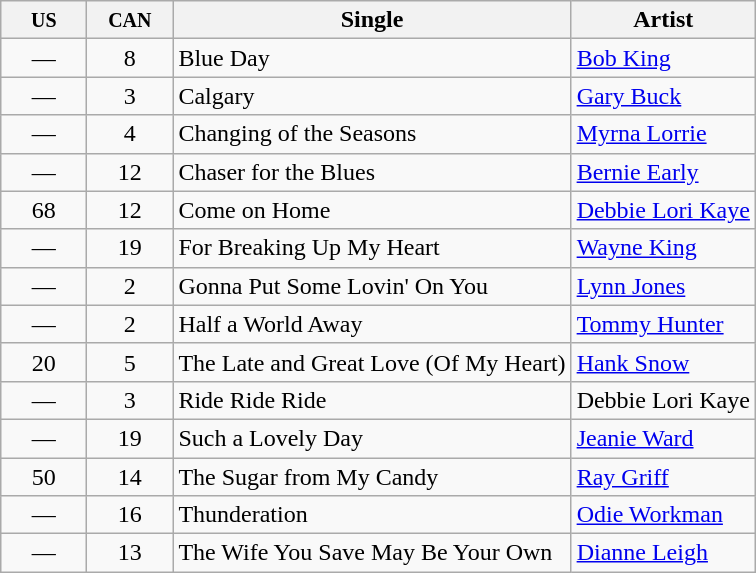<table class="wikitable sortable">
<tr>
<th width="50"><small>US</small></th>
<th width="50"><small>CAN</small></th>
<th>Single</th>
<th>Artist</th>
</tr>
<tr>
<td align="center">—</td>
<td align="center">8</td>
<td>Blue Day</td>
<td><a href='#'>Bob King</a></td>
</tr>
<tr>
<td align="center">—</td>
<td align="center">3</td>
<td>Calgary</td>
<td><a href='#'>Gary Buck</a></td>
</tr>
<tr>
<td align="center">—</td>
<td align="center">4</td>
<td>Changing of the Seasons</td>
<td><a href='#'>Myrna Lorrie</a></td>
</tr>
<tr>
<td align="center">—</td>
<td align="center">12</td>
<td>Chaser for the Blues</td>
<td><a href='#'>Bernie Early</a></td>
</tr>
<tr>
<td align="center">68</td>
<td align="center">12</td>
<td>Come on Home</td>
<td><a href='#'>Debbie Lori Kaye</a></td>
</tr>
<tr>
<td align="center">—</td>
<td align="center">19</td>
<td>For Breaking Up My Heart</td>
<td><a href='#'>Wayne King</a></td>
</tr>
<tr>
<td align="center">—</td>
<td align="center">2</td>
<td>Gonna Put Some Lovin' On You</td>
<td><a href='#'>Lynn Jones</a></td>
</tr>
<tr>
<td align="center">—</td>
<td align="center">2</td>
<td>Half a World Away</td>
<td><a href='#'>Tommy Hunter</a></td>
</tr>
<tr>
<td align="center">20</td>
<td align="center">5</td>
<td>The Late and Great Love (Of My Heart)</td>
<td><a href='#'>Hank Snow</a></td>
</tr>
<tr>
<td align="center">—</td>
<td align="center">3</td>
<td>Ride Ride Ride</td>
<td>Debbie Lori Kaye</td>
</tr>
<tr>
<td align="center">—</td>
<td align="center">19</td>
<td>Such a Lovely Day</td>
<td><a href='#'>Jeanie Ward</a></td>
</tr>
<tr>
<td align="center">50</td>
<td align="center">14</td>
<td>The Sugar from My Candy</td>
<td><a href='#'>Ray Griff</a></td>
</tr>
<tr>
<td align="center">—</td>
<td align="center">16</td>
<td>Thunderation</td>
<td><a href='#'>Odie Workman</a></td>
</tr>
<tr>
<td align="center">—</td>
<td align="center">13</td>
<td>The Wife You Save May Be Your Own</td>
<td><a href='#'>Dianne Leigh</a></td>
</tr>
</table>
